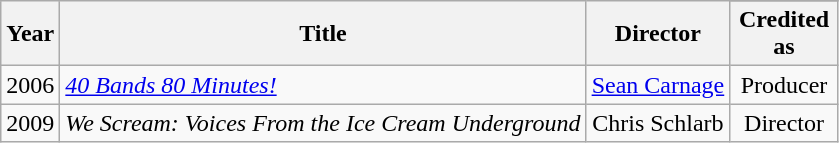<table class="wikitable" style="text-align:center; margin-center:auto; margin-center:auto">
<tr>
<th rowspan="2">Year</th>
<th rowspan="2">Title</th>
<th rowspan="2">Director</th>
</tr>
<tr>
<th width=65>Credited as</th>
</tr>
<tr>
<td>2006</td>
<td style="text-align:left;"><em><a href='#'>40 Bands 80 Minutes!</a></em></td>
<td><a href='#'>Sean Carnage</a></td>
<td>Producer</td>
</tr>
<tr>
<td>2009</td>
<td style="text-align:left;"><em>We Scream: Voices From the Ice Cream Underground</em></td>
<td>Chris Schlarb</td>
<td>Director</td>
</tr>
</table>
